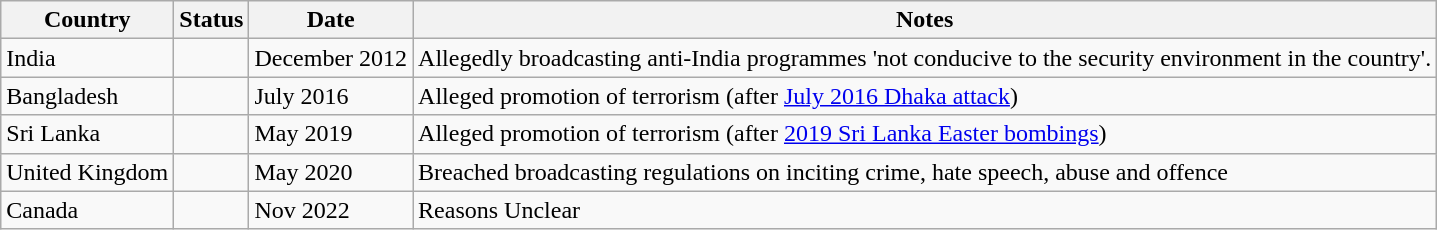<table class="wikitable sortable">
<tr>
<th>Country</th>
<th>Status</th>
<th>Date</th>
<th>Notes</th>
</tr>
<tr>
<td>India</td>
<td></td>
<td>December 2012</td>
<td>Allegedly broadcasting anti-India programmes 'not conducive to the security environment in the country'.</td>
</tr>
<tr>
<td>Bangladesh</td>
<td></td>
<td>July 2016</td>
<td>Alleged promotion of terrorism (after <a href='#'>July 2016 Dhaka attack</a>)</td>
</tr>
<tr>
<td>Sri Lanka</td>
<td></td>
<td>May 2019</td>
<td>Alleged promotion of terrorism (after <a href='#'>2019 Sri Lanka Easter bombings</a>)</td>
</tr>
<tr>
<td>United Kingdom</td>
<td></td>
<td>May 2020</td>
<td>Breached broadcasting regulations on inciting crime, hate speech, abuse and offence</td>
</tr>
<tr>
<td>Canada</td>
<td></td>
<td>Nov 2022</td>
<td>Reasons Unclear </td>
</tr>
</table>
